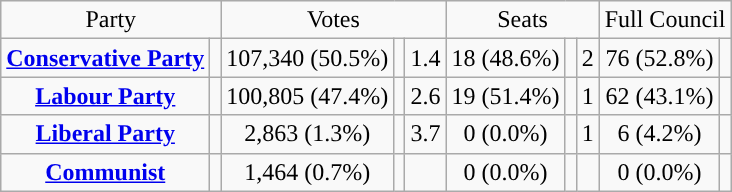<table class=wikitable style="text-align:center;">
<tr>
<td colspan=2>Party</td>
<td colspan=3>Votes</td>
<td colspan=3>Seats</td>
<td colspan=3>Full Council</td>
</tr>
<tr>
<td><strong><a href='#'>Conservative Party</a></strong></td>
<td style="background:"></td>
<td>107,340 (50.5%)</td>
<td></td>
<td> 1.4</td>
<td>18 (48.6%)</td>
<td></td>
<td> 2</td>
<td>76 (52.8%)</td>
<td></td>
</tr>
<tr>
<td><strong><a href='#'>Labour Party</a></strong></td>
<td style="background:"></td>
<td>100,805 (47.4%)</td>
<td></td>
<td> 2.6</td>
<td>19 (51.4%)</td>
<td></td>
<td> 1</td>
<td>62 (43.1%)</td>
<td></td>
</tr>
<tr>
<td><strong><a href='#'>Liberal Party</a></strong></td>
<td style="background:"></td>
<td>2,863 (1.3%)</td>
<td></td>
<td> 3.7</td>
<td>0 (0.0%)</td>
<td></td>
<td> 1</td>
<td>6 (4.2%)</td>
<td></td>
</tr>
<tr>
<td><strong><a href='#'>Communist</a></strong></td>
<td style="background:"></td>
<td>1,464 (0.7%)</td>
<td></td>
<td></td>
<td>0 (0.0%)</td>
<td></td>
<td></td>
<td>0 (0.0%)</td>
<td></td>
</tr>
</table>
